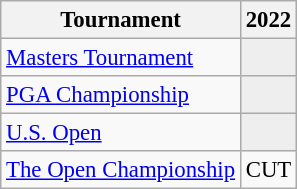<table class="wikitable" style="font-size:95%;text-align:center;">
<tr>
<th>Tournament</th>
<th>2022</th>
</tr>
<tr>
<td align=left><a href='#'>Masters Tournament</a></td>
<td style="background:#eeeeee;"></td>
</tr>
<tr>
<td align=left><a href='#'>PGA Championship</a></td>
<td style="background:#eeeeee;"></td>
</tr>
<tr>
<td align=left><a href='#'>U.S. Open</a></td>
<td style="background:#eeeeee;"></td>
</tr>
<tr>
<td align=left><a href='#'>The Open Championship</a></td>
<td>CUT</td>
</tr>
</table>
